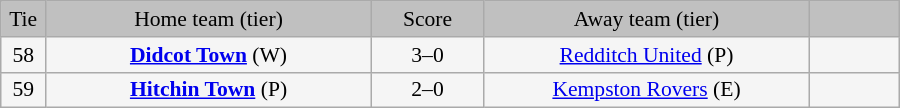<table class="wikitable" style="width: 600px; background:WhiteSmoke; text-align:center; font-size:90%">
<tr>
<td scope="col" style="width:  5.00%; background:silver;">Tie</td>
<td scope="col" style="width: 36.25%; background:silver;">Home team (tier)</td>
<td scope="col" style="width: 12.50%; background:silver;">Score</td>
<td scope="col" style="width: 36.25%; background:silver;">Away team (tier)</td>
<td scope="col" style="width: 10.00%; background:silver;"></td>
</tr>
<tr>
<td>58</td>
<td><strong><a href='#'>Didcot Town</a></strong> (W)</td>
<td>3–0</td>
<td><a href='#'>Redditch United</a> (P)</td>
<td></td>
</tr>
<tr>
<td>59</td>
<td><strong><a href='#'>Hitchin Town</a></strong> (P)</td>
<td>2–0</td>
<td><a href='#'>Kempston Rovers</a> (E)</td>
<td></td>
</tr>
</table>
